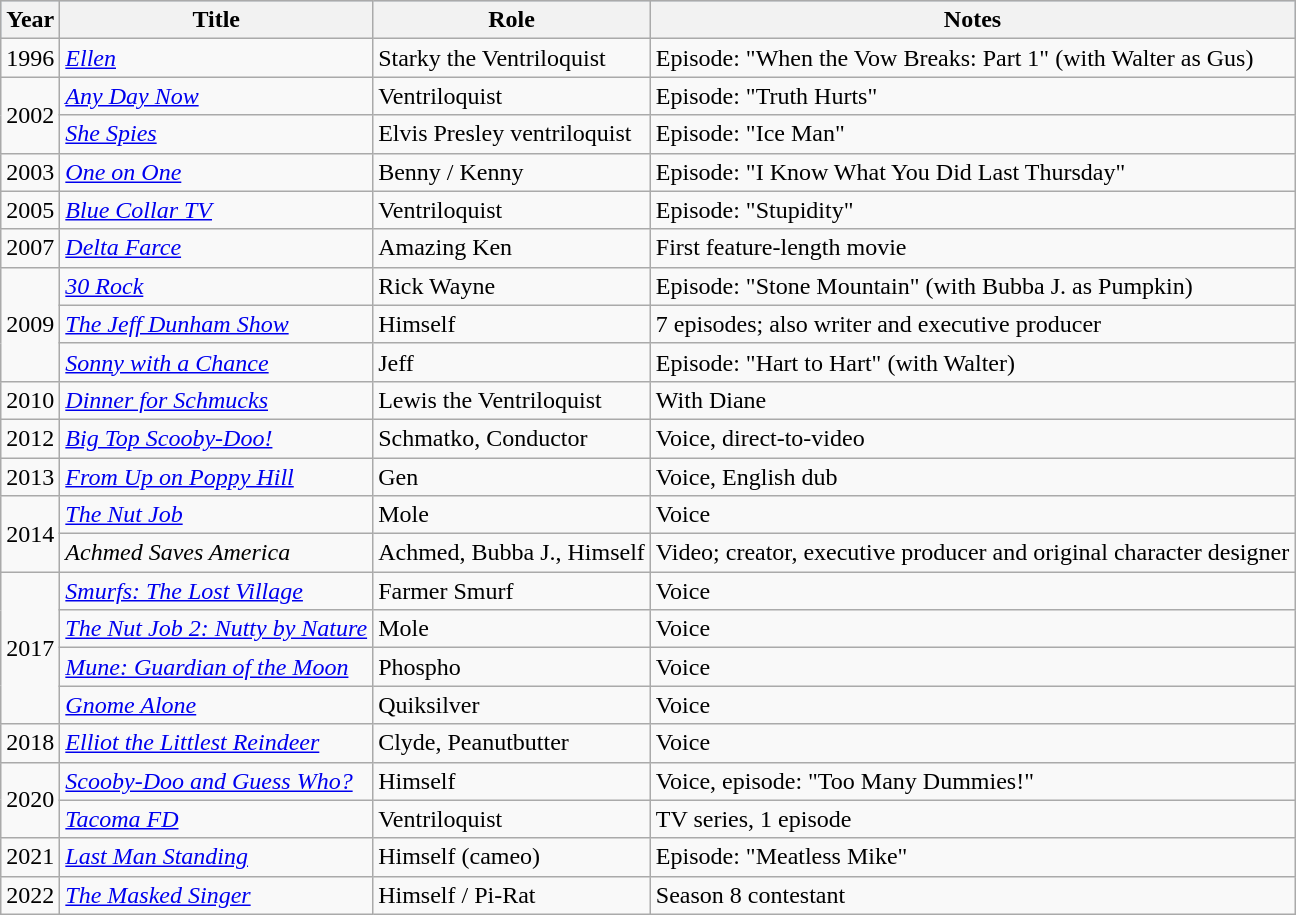<table class="wikitable sortable">
<tr style="background:#b0c4de; text-align:center;">
<th>Year</th>
<th>Title</th>
<th>Role</th>
<th class="unsortable">Notes</th>
</tr>
<tr>
<td>1996</td>
<td><em><a href='#'>Ellen</a></em></td>
<td>Starky the Ventriloquist</td>
<td>Episode: "When the Vow Breaks: Part 1" (with Walter as Gus)</td>
</tr>
<tr>
<td rowspan="2">2002</td>
<td><em><a href='#'>Any Day Now</a></em></td>
<td>Ventriloquist</td>
<td>Episode: "Truth Hurts"</td>
</tr>
<tr>
<td><em><a href='#'>She Spies</a></em></td>
<td>Elvis Presley ventriloquist</td>
<td>Episode: "Ice Man"</td>
</tr>
<tr>
<td>2003</td>
<td><em><a href='#'>One on One</a></em></td>
<td>Benny / Kenny</td>
<td>Episode: "I Know What You Did Last Thursday"</td>
</tr>
<tr>
<td>2005</td>
<td><em><a href='#'>Blue Collar TV</a></em></td>
<td>Ventriloquist</td>
<td>Episode: "Stupidity"</td>
</tr>
<tr>
<td>2007</td>
<td><em><a href='#'>Delta Farce</a></em></td>
<td>Amazing Ken</td>
<td>First feature-length movie</td>
</tr>
<tr>
<td rowspan="3">2009</td>
<td><em><a href='#'>30 Rock</a></em></td>
<td>Rick Wayne</td>
<td>Episode: "Stone Mountain" (with Bubba J. as Pumpkin)</td>
</tr>
<tr>
<td><em><a href='#'>The Jeff Dunham Show</a></em></td>
<td>Himself</td>
<td>7 episodes; also writer and executive producer</td>
</tr>
<tr>
<td><em><a href='#'>Sonny with a Chance</a></em></td>
<td>Jeff</td>
<td>Episode: "Hart to Hart" (with Walter)</td>
</tr>
<tr>
<td>2010</td>
<td><em><a href='#'>Dinner for Schmucks</a></em></td>
<td>Lewis the Ventriloquist</td>
<td>With Diane</td>
</tr>
<tr>
<td>2012</td>
<td><em><a href='#'>Big Top Scooby-Doo!</a></em></td>
<td>Schmatko, Conductor</td>
<td>Voice, direct-to-video</td>
</tr>
<tr>
<td>2013</td>
<td><em><a href='#'>From Up on Poppy Hill</a></em></td>
<td>Gen</td>
<td>Voice, English dub</td>
</tr>
<tr>
<td rowspan="2">2014</td>
<td><em><a href='#'>The Nut Job</a></em></td>
<td>Mole</td>
<td>Voice</td>
</tr>
<tr>
<td><em>Achmed Saves America</em></td>
<td>Achmed, Bubba J., Himself</td>
<td>Video; creator, executive producer and original character designer</td>
</tr>
<tr>
<td rowspan="4">2017</td>
<td><em><a href='#'>Smurfs: The Lost Village</a></em></td>
<td>Farmer Smurf</td>
<td>Voice</td>
</tr>
<tr>
<td><em><a href='#'>The Nut Job 2: Nutty by Nature</a></em></td>
<td>Mole</td>
<td>Voice</td>
</tr>
<tr>
<td><em><a href='#'>Mune: Guardian of the Moon</a></em></td>
<td>Phospho</td>
<td>Voice</td>
</tr>
<tr>
<td><em><a href='#'>Gnome Alone</a></em></td>
<td>Quiksilver</td>
<td>Voice</td>
</tr>
<tr>
<td>2018</td>
<td><em><a href='#'>Elliot the Littlest Reindeer</a></em></td>
<td>Clyde, Peanutbutter</td>
<td>Voice</td>
</tr>
<tr>
<td rowspan="2">2020</td>
<td><em><a href='#'>Scooby-Doo and Guess Who?</a></em></td>
<td>Himself</td>
<td>Voice, episode: "Too Many Dummies!"</td>
</tr>
<tr>
<td><em><a href='#'>Tacoma FD</a></em></td>
<td>Ventriloquist</td>
<td>TV series, 1 episode</td>
</tr>
<tr>
<td>2021</td>
<td><em><a href='#'>Last Man Standing</a></em></td>
<td>Himself (cameo)</td>
<td>Episode: "Meatless Mike"</td>
</tr>
<tr>
<td>2022</td>
<td><em><a href='#'>The Masked Singer</a></em></td>
<td>Himself / Pi-Rat</td>
<td>Season 8 contestant</td>
</tr>
</table>
